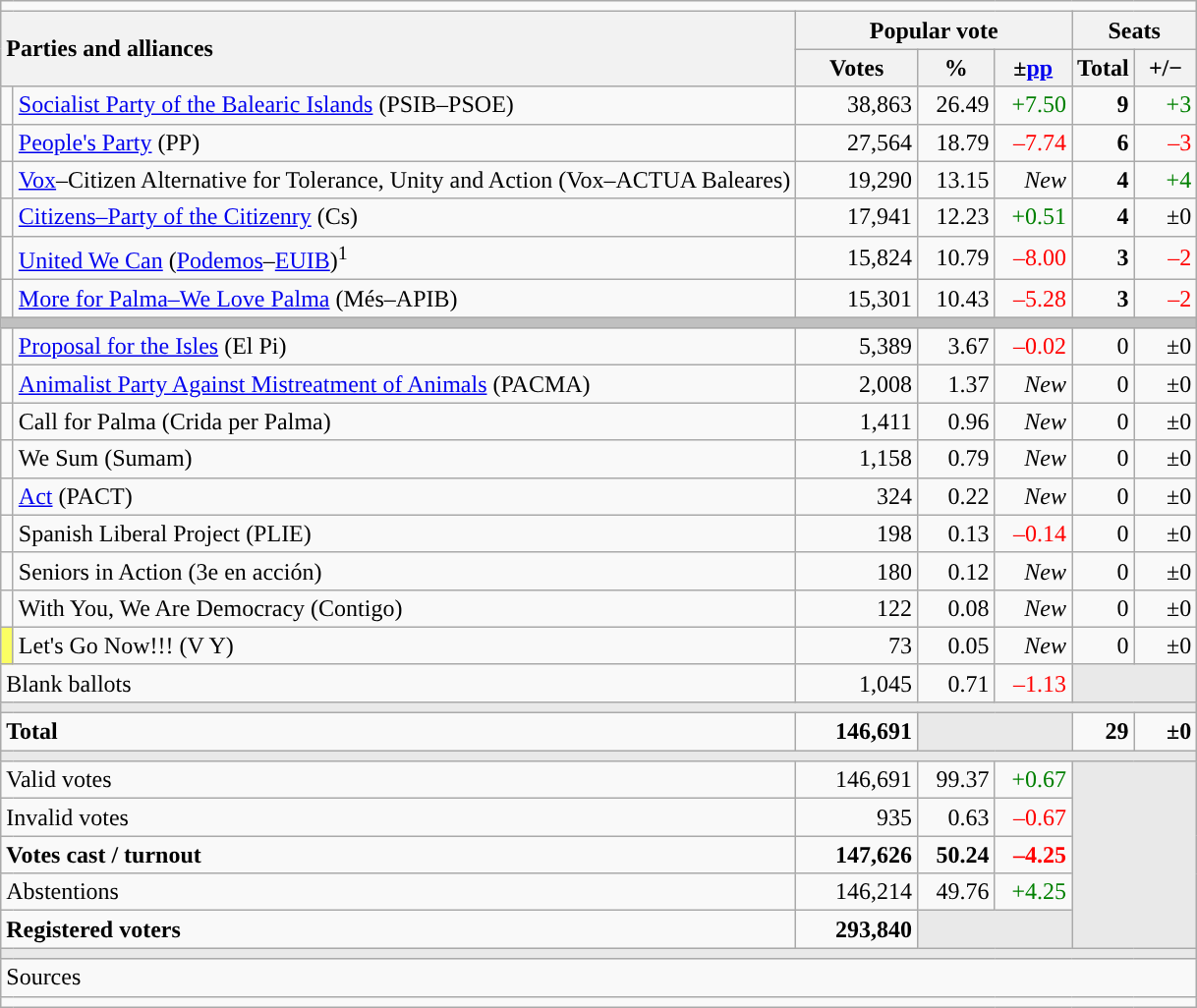<table class="wikitable" style="text-align:right;">
<tr>
<td colspan="7"></td>
</tr>
<tr>
<th style="text-align:left;" rowspan="2" colspan="2" width="525">Parties and alliances</th>
<th colspan="3">Popular vote</th>
<th colspan="2">Seats</th>
</tr>
<tr>
<th width="75">Votes</th>
<th width="45">%</th>
<th width="45">±<a href='#'>pp</a></th>
<th width="35">Total</th>
<th width="35">+/−</th>
</tr>
<tr>
<td width="1" style="color:inherit;background:"></td>
<td align="left"><a href='#'>Socialist Party of the Balearic Islands</a> (PSIB–PSOE)</td>
<td>38,863</td>
<td>26.49</td>
<td style="color:green;">+7.50</td>
<td><strong>9</strong></td>
<td style="color:green;">+3</td>
</tr>
<tr>
<td style="color:inherit;background:"></td>
<td align="left"><a href='#'>People's Party</a> (PP)</td>
<td>27,564</td>
<td>18.79</td>
<td style="color:red;">–7.74</td>
<td><strong>6</strong></td>
<td style="color:red;">–3</td>
</tr>
<tr>
<td style="color:inherit;background:"></td>
<td align="left"><a href='#'>Vox</a>–Citizen Alternative for Tolerance, Unity and Action (Vox–ACTUA Baleares)</td>
<td>19,290</td>
<td>13.15</td>
<td><em>New</em></td>
<td><strong>4</strong></td>
<td style="color:green;">+4</td>
</tr>
<tr>
<td style="color:inherit;background:"></td>
<td align="left"><a href='#'>Citizens–Party of the Citizenry</a> (Cs)</td>
<td>17,941</td>
<td>12.23</td>
<td style="color:green;">+0.51</td>
<td><strong>4</strong></td>
<td>±0</td>
</tr>
<tr>
<td style="color:inherit;background:"></td>
<td align="left"><a href='#'>United We Can</a> (<a href='#'>Podemos</a>–<a href='#'>EUIB</a>)<sup>1</sup></td>
<td>15,824</td>
<td>10.79</td>
<td style="color:red;">–8.00</td>
<td><strong>3</strong></td>
<td style="color:red;">–2</td>
</tr>
<tr>
<td style="color:inherit;background:"></td>
<td align="left"><a href='#'>More for Palma–We Love Palma</a> (Més–APIB)</td>
<td>15,301</td>
<td>10.43</td>
<td style="color:red;">–5.28</td>
<td><strong>3</strong></td>
<td style="color:red;">–2</td>
</tr>
<tr>
<td colspan="7" bgcolor="#C0C0C0"></td>
</tr>
<tr>
<td style="color:inherit;background:"></td>
<td align="left"><a href='#'>Proposal for the Isles</a> (El Pi)</td>
<td>5,389</td>
<td>3.67</td>
<td style="color:red;">–0.02</td>
<td>0</td>
<td>±0</td>
</tr>
<tr>
<td style="color:inherit;background:"></td>
<td align="left"><a href='#'>Animalist Party Against Mistreatment of Animals</a> (PACMA)</td>
<td>2,008</td>
<td>1.37</td>
<td><em>New</em></td>
<td>0</td>
<td>±0</td>
</tr>
<tr>
<td style="color:inherit;background:"></td>
<td align="left">Call for Palma (Crida per Palma)</td>
<td>1,411</td>
<td>0.96</td>
<td><em>New</em></td>
<td>0</td>
<td>±0</td>
</tr>
<tr>
<td style="color:inherit;background:"></td>
<td align="left">We Sum (Sumam)</td>
<td>1,158</td>
<td>0.79</td>
<td><em>New</em></td>
<td>0</td>
<td>±0</td>
</tr>
<tr>
<td style="color:inherit;background:"></td>
<td align="left"><a href='#'>Act</a> (PACT)</td>
<td>324</td>
<td>0.22</td>
<td><em>New</em></td>
<td>0</td>
<td>±0</td>
</tr>
<tr>
<td style="color:inherit;background:"></td>
<td align="left">Spanish Liberal Project (PLIE)</td>
<td>198</td>
<td>0.13</td>
<td style="color:red;">–0.14</td>
<td>0</td>
<td>±0</td>
</tr>
<tr>
<td style="color:inherit;background:"></td>
<td align="left">Seniors in Action (3e en acción)</td>
<td>180</td>
<td>0.12</td>
<td><em>New</em></td>
<td>0</td>
<td>±0</td>
</tr>
<tr>
<td style="color:inherit;background:"></td>
<td align="left">With You, We Are Democracy (Contigo)</td>
<td>122</td>
<td>0.08</td>
<td><em>New</em></td>
<td>0</td>
<td>±0</td>
</tr>
<tr>
<td bgcolor="#FBFE63"></td>
<td align="left">Let's Go Now!!! (V Y)</td>
<td>73</td>
<td>0.05</td>
<td><em>New</em></td>
<td>0</td>
<td>±0</td>
</tr>
<tr>
<td align="left" colspan="2">Blank ballots</td>
<td>1,045</td>
<td>0.71</td>
<td style="color:red;">–1.13</td>
<td bgcolor="#E9E9E9" colspan="2"></td>
</tr>
<tr>
<td colspan="7" bgcolor="#E9E9E9"></td>
</tr>
<tr style="font-weight:bold;">
<td align="left" colspan="2">Total</td>
<td>146,691</td>
<td bgcolor="#E9E9E9" colspan="2"></td>
<td>29</td>
<td>±0</td>
</tr>
<tr>
<td colspan="7" bgcolor="#E9E9E9"></td>
</tr>
<tr>
<td align="left" colspan="2">Valid votes</td>
<td>146,691</td>
<td>99.37</td>
<td style="color:green;">+0.67</td>
<td bgcolor="#E9E9E9" colspan="2" rowspan="5"></td>
</tr>
<tr>
<td align="left" colspan="2">Invalid votes</td>
<td>935</td>
<td>0.63</td>
<td style="color:red;">–0.67</td>
</tr>
<tr style="font-weight:bold;">
<td align="left" colspan="2">Votes cast / turnout</td>
<td>147,626</td>
<td>50.24</td>
<td style="color:red;">–4.25</td>
</tr>
<tr>
<td align="left" colspan="2">Abstentions</td>
<td>146,214</td>
<td>49.76</td>
<td style="color:green;">+4.25</td>
</tr>
<tr style="font-weight:bold;">
<td align="left" colspan="2">Registered voters</td>
<td>293,840</td>
<td bgcolor="#E9E9E9" colspan="2"></td>
</tr>
<tr>
<td colspan="7" bgcolor="#E9E9E9"></td>
</tr>
<tr>
<td align="left" colspan="7">Sources</td>
</tr>
<tr>
<td colspan="7" style="text-align:left; max-width:790px;"></td>
</tr>
</table>
